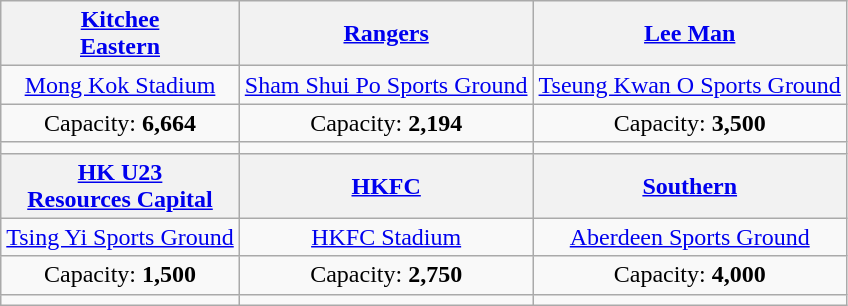<table class="wikitable" style="text-align:center">
<tr>
<th><a href='#'>Kitchee</a><br><a href='#'>Eastern</a></th>
<th><a href='#'>Rangers</a></th>
<th><a href='#'>Lee Man</a></th>
</tr>
<tr>
<td><a href='#'>Mong Kok Stadium</a></td>
<td><a href='#'>Sham Shui Po Sports Ground</a></td>
<td><a href='#'>Tseung Kwan O Sports Ground</a></td>
</tr>
<tr>
<td>Capacity: <strong>6,664</strong></td>
<td>Capacity: <strong>2,194</strong></td>
<td>Capacity: <strong>3,500</strong></td>
</tr>
<tr>
<td></td>
<td></td>
<td></td>
</tr>
<tr>
<th><a href='#'>HK U23</a> <br> <a href='#'>Resources Capital</a></th>
<th><a href='#'>HKFC</a></th>
<th><a href='#'>Southern</a></th>
</tr>
<tr>
<td><a href='#'>Tsing Yi Sports Ground</a></td>
<td><a href='#'>HKFC Stadium</a></td>
<td><a href='#'>Aberdeen Sports Ground</a></td>
</tr>
<tr>
<td>Capacity: <strong>1,500</strong></td>
<td>Capacity: <strong>2,750</strong></td>
<td>Capacity: <strong>4,000</strong></td>
</tr>
<tr>
<td></td>
<td></td>
<td></td>
</tr>
</table>
